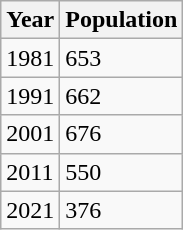<table class="wikitable">
<tr>
<th>Year</th>
<th>Population</th>
</tr>
<tr>
<td>1981</td>
<td>653</td>
</tr>
<tr>
<td>1991</td>
<td>662</td>
</tr>
<tr>
<td>2001</td>
<td>676</td>
</tr>
<tr>
<td>2011</td>
<td>550</td>
</tr>
<tr>
<td>2021</td>
<td>376</td>
</tr>
</table>
